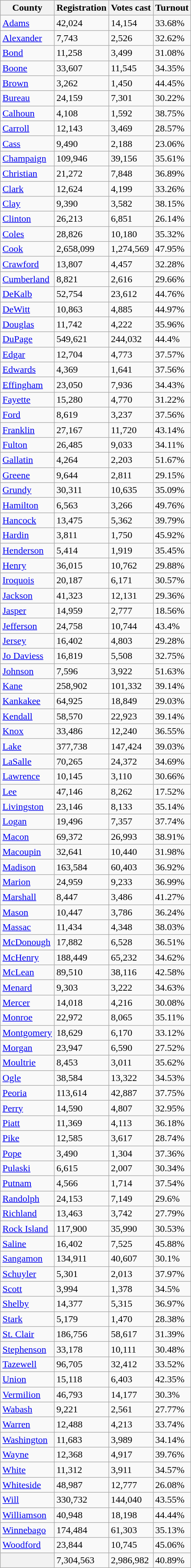<table class="wikitable collapsible collapsed sortable">
<tr>
<th>County</th>
<th>Registration</th>
<th>Votes cast</th>
<th>Turnout</th>
</tr>
<tr>
<td><a href='#'>Adams</a></td>
<td>42,024</td>
<td>14,154</td>
<td>33.68%</td>
</tr>
<tr>
<td><a href='#'>Alexander</a></td>
<td>7,743</td>
<td>2,526</td>
<td>32.62%</td>
</tr>
<tr>
<td><a href='#'>Bond</a></td>
<td>11,258</td>
<td>3,499</td>
<td>31.08%</td>
</tr>
<tr>
<td><a href='#'>Boone</a></td>
<td>33,607</td>
<td>11,545</td>
<td>34.35%</td>
</tr>
<tr>
<td><a href='#'>Brown</a></td>
<td>3,262</td>
<td>1,450</td>
<td>44.45%</td>
</tr>
<tr>
<td><a href='#'>Bureau</a></td>
<td>24,159</td>
<td>7,301</td>
<td>30.22%</td>
</tr>
<tr>
<td><a href='#'>Calhoun</a></td>
<td>4,108</td>
<td>1,592</td>
<td>38.75%</td>
</tr>
<tr>
<td><a href='#'>Carroll</a></td>
<td>12,143</td>
<td>3,469</td>
<td>28.57%</td>
</tr>
<tr>
<td><a href='#'>Cass</a></td>
<td>9,490</td>
<td>2,188</td>
<td>23.06%</td>
</tr>
<tr>
<td><a href='#'>Champaign</a></td>
<td>109,946</td>
<td>39,156</td>
<td>35.61%</td>
</tr>
<tr>
<td><a href='#'>Christian</a></td>
<td>21,272</td>
<td>7,848</td>
<td>36.89%</td>
</tr>
<tr>
<td><a href='#'>Clark</a></td>
<td>12,624</td>
<td>4,199</td>
<td>33.26%</td>
</tr>
<tr>
<td><a href='#'>Clay</a></td>
<td>9,390</td>
<td>3,582</td>
<td>38.15%</td>
</tr>
<tr>
<td><a href='#'>Clinton</a></td>
<td>26,213</td>
<td>6,851</td>
<td>26.14%</td>
</tr>
<tr>
<td><a href='#'>Coles</a></td>
<td>28,826</td>
<td>10,180</td>
<td>35.32%</td>
</tr>
<tr>
<td><a href='#'>Cook</a></td>
<td>2,658,099</td>
<td>1,274,569</td>
<td>47.95%</td>
</tr>
<tr>
<td><a href='#'>Crawford</a></td>
<td>13,807</td>
<td>4,457</td>
<td>32.28%</td>
</tr>
<tr>
<td><a href='#'>Cumberland</a></td>
<td>8,821</td>
<td>2,616</td>
<td>29.66%</td>
</tr>
<tr>
<td><a href='#'>DeKalb</a></td>
<td>52,754</td>
<td>23,612</td>
<td>44.76%</td>
</tr>
<tr>
<td><a href='#'>DeWitt</a></td>
<td>10,863</td>
<td>4,885</td>
<td>44.97%</td>
</tr>
<tr>
<td><a href='#'>Douglas</a></td>
<td>11,742</td>
<td>4,222</td>
<td>35.96%</td>
</tr>
<tr>
<td><a href='#'>DuPage</a></td>
<td>549,621</td>
<td>244,032</td>
<td>44.4%</td>
</tr>
<tr>
<td><a href='#'>Edgar</a></td>
<td>12,704</td>
<td>4,773</td>
<td>37.57%</td>
</tr>
<tr>
<td><a href='#'>Edwards</a></td>
<td>4,369</td>
<td>1,641</td>
<td>37.56%</td>
</tr>
<tr>
<td><a href='#'>Effingham</a></td>
<td>23,050</td>
<td>7,936</td>
<td>34.43%</td>
</tr>
<tr>
<td><a href='#'>Fayette</a></td>
<td>15,280</td>
<td>4,770</td>
<td>31.22%</td>
</tr>
<tr>
<td><a href='#'>Ford</a></td>
<td>8,619</td>
<td>3,237</td>
<td>37.56%</td>
</tr>
<tr>
<td><a href='#'>Franklin</a></td>
<td>27,167</td>
<td>11,720</td>
<td>43.14%</td>
</tr>
<tr>
<td><a href='#'>Fulton</a></td>
<td>26,485</td>
<td>9,033</td>
<td>34.11%</td>
</tr>
<tr>
<td><a href='#'>Gallatin</a></td>
<td>4,264</td>
<td>2,203</td>
<td>51.67%</td>
</tr>
<tr>
<td><a href='#'>Greene</a></td>
<td>9,644</td>
<td>2,811</td>
<td>29.15%</td>
</tr>
<tr>
<td><a href='#'>Grundy</a></td>
<td>30,311</td>
<td>10,635</td>
<td>35.09%</td>
</tr>
<tr>
<td><a href='#'>Hamilton</a></td>
<td>6,563</td>
<td>3,266</td>
<td>49.76%</td>
</tr>
<tr>
<td><a href='#'>Hancock</a></td>
<td>13,475</td>
<td>5,362</td>
<td>39.79%</td>
</tr>
<tr>
<td><a href='#'>Hardin</a></td>
<td>3,811</td>
<td>1,750</td>
<td>45.92%</td>
</tr>
<tr>
<td><a href='#'>Henderson</a></td>
<td>5,414</td>
<td>1,919</td>
<td>35.45%</td>
</tr>
<tr>
<td><a href='#'>Henry</a></td>
<td>36,015</td>
<td>10,762</td>
<td>29.88%</td>
</tr>
<tr>
<td><a href='#'>Iroquois</a></td>
<td>20,187</td>
<td>6,171</td>
<td>30.57%</td>
</tr>
<tr>
<td><a href='#'>Jackson</a></td>
<td>41,323</td>
<td>12,131</td>
<td>29.36%</td>
</tr>
<tr>
<td><a href='#'>Jasper</a></td>
<td>14,959</td>
<td>2,777</td>
<td>18.56%</td>
</tr>
<tr>
<td><a href='#'>Jefferson</a></td>
<td>24,758</td>
<td>10,744</td>
<td>43.4%</td>
</tr>
<tr>
<td><a href='#'>Jersey</a></td>
<td>16,402</td>
<td>4,803</td>
<td>29.28%</td>
</tr>
<tr>
<td><a href='#'>Jo Daviess</a></td>
<td>16,819</td>
<td>5,508</td>
<td>32.75%</td>
</tr>
<tr>
<td><a href='#'>Johnson</a></td>
<td>7,596</td>
<td>3,922</td>
<td>51.63%</td>
</tr>
<tr>
<td><a href='#'>Kane</a></td>
<td>258,902</td>
<td>101,332</td>
<td>39.14%</td>
</tr>
<tr>
<td><a href='#'>Kankakee</a></td>
<td>64,925</td>
<td>18,849</td>
<td>29.03%</td>
</tr>
<tr>
<td><a href='#'>Kendall</a></td>
<td>58,570</td>
<td>22,923</td>
<td>39.14%</td>
</tr>
<tr>
<td><a href='#'>Knox</a></td>
<td>33,486</td>
<td>12,240</td>
<td>36.55%</td>
</tr>
<tr>
<td><a href='#'>Lake</a></td>
<td>377,738</td>
<td>147,424</td>
<td>39.03%</td>
</tr>
<tr>
<td><a href='#'>LaSalle</a></td>
<td>70,265</td>
<td>24,372</td>
<td>34.69%</td>
</tr>
<tr>
<td><a href='#'>Lawrence</a></td>
<td>10,145</td>
<td>3,110</td>
<td>30.66%</td>
</tr>
<tr>
<td><a href='#'>Lee</a></td>
<td>47,146</td>
<td>8,262</td>
<td>17.52%</td>
</tr>
<tr>
<td><a href='#'>Livingston</a></td>
<td>23,146</td>
<td>8,133</td>
<td>35.14%</td>
</tr>
<tr>
<td><a href='#'>Logan</a></td>
<td>19,496</td>
<td>7,357</td>
<td>37.74%</td>
</tr>
<tr>
<td><a href='#'>Macon</a></td>
<td>69,372</td>
<td>26,993</td>
<td>38.91%</td>
</tr>
<tr>
<td><a href='#'>Macoupin</a></td>
<td>32,641</td>
<td>10,440</td>
<td>31.98%</td>
</tr>
<tr>
<td><a href='#'>Madison</a></td>
<td>163,584</td>
<td>60,403</td>
<td>36.92%</td>
</tr>
<tr>
<td><a href='#'>Marion</a></td>
<td>24,959</td>
<td>9,233</td>
<td>36.99%</td>
</tr>
<tr>
<td><a href='#'>Marshall</a></td>
<td>8,447</td>
<td>3,486</td>
<td>41.27%</td>
</tr>
<tr>
<td><a href='#'>Mason</a></td>
<td>10,447</td>
<td>3,786</td>
<td>36.24%</td>
</tr>
<tr>
<td><a href='#'>Massac</a></td>
<td>11,434</td>
<td>4,348</td>
<td>38.03%</td>
</tr>
<tr>
<td><a href='#'>McDonough</a></td>
<td>17,882</td>
<td>6,528</td>
<td>36.51%</td>
</tr>
<tr>
<td><a href='#'>McHenry</a></td>
<td>188,449</td>
<td>65,232</td>
<td>34.62%</td>
</tr>
<tr>
<td><a href='#'>McLean</a></td>
<td>89,510</td>
<td>38,116</td>
<td>42.58%</td>
</tr>
<tr>
<td><a href='#'>Menard</a></td>
<td>9,303</td>
<td>3,222</td>
<td>34.63%</td>
</tr>
<tr>
<td><a href='#'>Mercer</a></td>
<td>14,018</td>
<td>4,216</td>
<td>30.08%</td>
</tr>
<tr>
<td><a href='#'>Monroe</a></td>
<td>22,972</td>
<td>8,065</td>
<td>35.11%</td>
</tr>
<tr>
<td><a href='#'>Montgomery</a></td>
<td>18,629</td>
<td>6,170</td>
<td>33.12%</td>
</tr>
<tr>
<td><a href='#'>Morgan</a></td>
<td>23,947</td>
<td>6,590</td>
<td>27.52%</td>
</tr>
<tr>
<td><a href='#'>Moultrie</a></td>
<td>8,453</td>
<td>3,011</td>
<td>35.62%</td>
</tr>
<tr>
<td><a href='#'>Ogle</a></td>
<td>38,584</td>
<td>13,322</td>
<td>34.53%</td>
</tr>
<tr>
<td><a href='#'>Peoria</a></td>
<td>113,614</td>
<td>42,887</td>
<td>37.75%</td>
</tr>
<tr>
<td><a href='#'>Perry</a></td>
<td>14,590</td>
<td>4,807</td>
<td>32.95%</td>
</tr>
<tr>
<td><a href='#'>Piatt</a></td>
<td>11,369</td>
<td>4,113</td>
<td>36.18%</td>
</tr>
<tr>
<td><a href='#'>Pike</a></td>
<td>12,585</td>
<td>3,617</td>
<td>28.74%</td>
</tr>
<tr>
<td><a href='#'>Pope</a></td>
<td>3,490</td>
<td>1,304</td>
<td>37.36%</td>
</tr>
<tr>
<td><a href='#'>Pulaski</a></td>
<td>6,615</td>
<td>2,007</td>
<td>30.34%</td>
</tr>
<tr>
<td><a href='#'>Putnam</a></td>
<td>4,566</td>
<td>1,714</td>
<td>37.54%</td>
</tr>
<tr>
<td><a href='#'>Randolph</a></td>
<td>24,153</td>
<td>7,149</td>
<td>29.6%</td>
</tr>
<tr>
<td><a href='#'>Richland</a></td>
<td>13,463</td>
<td>3,742</td>
<td>27.79%</td>
</tr>
<tr>
<td><a href='#'>Rock Island</a></td>
<td>117,900</td>
<td>35,990</td>
<td>30.53%</td>
</tr>
<tr>
<td><a href='#'>Saline</a></td>
<td>16,402</td>
<td>7,525</td>
<td>45.88%</td>
</tr>
<tr>
<td><a href='#'>Sangamon</a></td>
<td>134,911</td>
<td>40,607</td>
<td>30.1%</td>
</tr>
<tr>
<td><a href='#'>Schuyler</a></td>
<td>5,301</td>
<td>2,013</td>
<td>37.97%</td>
</tr>
<tr>
<td><a href='#'>Scott</a></td>
<td>3,994</td>
<td>1,378</td>
<td>34.5%</td>
</tr>
<tr>
<td><a href='#'>Shelby</a></td>
<td>14,377</td>
<td>5,315</td>
<td>36.97%</td>
</tr>
<tr>
<td><a href='#'>Stark</a></td>
<td>5,179</td>
<td>1,470</td>
<td>28.38%</td>
</tr>
<tr>
<td><a href='#'>St. Clair</a></td>
<td>186,756</td>
<td>58,617</td>
<td>31.39%</td>
</tr>
<tr>
<td><a href='#'>Stephenson</a></td>
<td>33,178</td>
<td>10,111</td>
<td>30.48%</td>
</tr>
<tr>
<td><a href='#'>Tazewell</a></td>
<td>96,705</td>
<td>32,412</td>
<td>33.52%</td>
</tr>
<tr>
<td><a href='#'>Union</a></td>
<td>15,118</td>
<td>6,403</td>
<td>42.35%</td>
</tr>
<tr>
<td><a href='#'>Vermilion</a></td>
<td>46,793</td>
<td>14,177</td>
<td>30.3%</td>
</tr>
<tr>
<td><a href='#'>Wabash</a></td>
<td>9,221</td>
<td>2,561</td>
<td>27.77%</td>
</tr>
<tr>
<td><a href='#'>Warren</a></td>
<td>12,488</td>
<td>4,213</td>
<td>33.74%</td>
</tr>
<tr>
<td><a href='#'>Washington</a></td>
<td>11,683</td>
<td>3,989</td>
<td>34.14%</td>
</tr>
<tr>
<td><a href='#'>Wayne</a></td>
<td>12,368</td>
<td>4,917</td>
<td>39.76%</td>
</tr>
<tr>
<td><a href='#'>White</a></td>
<td>11,312</td>
<td>3,911</td>
<td>34.57%</td>
</tr>
<tr>
<td><a href='#'>Whiteside</a></td>
<td>48,987</td>
<td>12,777</td>
<td>26.08%</td>
</tr>
<tr>
<td><a href='#'>Will</a></td>
<td>330,732</td>
<td>144,040</td>
<td>43.55%</td>
</tr>
<tr>
<td><a href='#'>Williamson</a></td>
<td>40,948</td>
<td>18,198</td>
<td>44.44%</td>
</tr>
<tr>
<td><a href='#'>Winnebago</a></td>
<td>174,484</td>
<td>61,303</td>
<td>35.13%</td>
</tr>
<tr>
<td><a href='#'>Woodford</a></td>
<td>23,844</td>
<td>10,745</td>
<td>45.06%</td>
</tr>
<tr>
<th></th>
<td>7,304,563</td>
<td>2,986,982</td>
<td>40.89%</td>
</tr>
</table>
